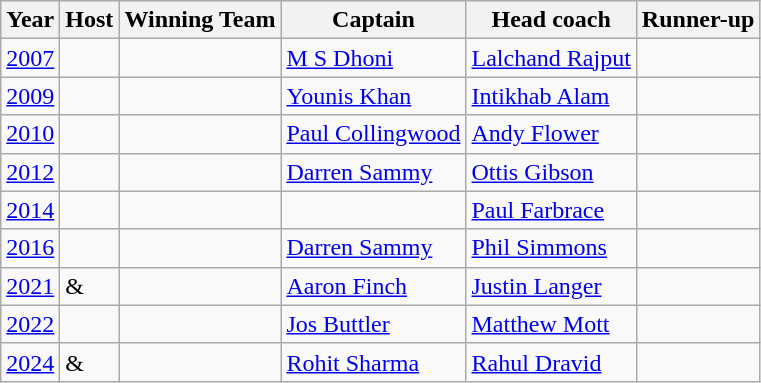<table class="wikitable">
<tr>
<th>Year</th>
<th>Host</th>
<th>Winning Team</th>
<th>Captain</th>
<th>Head coach</th>
<th>Runner-up</th>
</tr>
<tr>
<td><a href='#'>2007</a></td>
<td></td>
<td><strong><em></em></strong></td>
<td><a href='#'>M S Dhoni</a></td>
<td><a href='#'>Lalchand Rajput</a></td>
<td></td>
</tr>
<tr>
<td><a href='#'>2009</a></td>
<td></td>
<td><strong><em></em></strong></td>
<td><a href='#'>Younis Khan</a></td>
<td><a href='#'>Intikhab Alam</a></td>
<td></td>
</tr>
<tr>
<td><a href='#'>2010</a></td>
<td></td>
<td><strong><em> </em></strong></td>
<td><a href='#'>Paul Collingwood</a></td>
<td><a href='#'>Andy Flower</a></td>
<td></td>
</tr>
<tr>
<td><a href='#'>2012</a></td>
<td></td>
<td><strong><em></em></strong></td>
<td><a href='#'>Darren Sammy</a></td>
<td><a href='#'>Ottis Gibson</a></td>
<td></td>
</tr>
<tr>
<td><a href='#'>2014</a></td>
<td></td>
<td><strong><em></em></strong></td>
<td></td>
<td><a href='#'>Paul Farbrace</a></td>
<td></td>
</tr>
<tr>
<td><a href='#'>2016</a></td>
<td></td>
<td><strong><em></em></strong></td>
<td><a href='#'>Darren Sammy</a></td>
<td><a href='#'>Phil Simmons</a></td>
<td></td>
</tr>
<tr>
<td><a href='#'>2021</a></td>
<td> & </td>
<td><strong><em></em></strong></td>
<td><a href='#'>Aaron Finch</a></td>
<td><a href='#'>Justin Langer</a></td>
<td></td>
</tr>
<tr>
<td><a href='#'>2022</a></td>
<td></td>
<td><strong><em> </em></strong></td>
<td><a href='#'>Jos Buttler</a></td>
<td><a href='#'>Matthew Mott</a></td>
<td></td>
</tr>
<tr>
<td><a href='#'>2024</a></td>
<td> & </td>
<td><strong><em></em></strong></td>
<td><a href='#'>Rohit Sharma</a></td>
<td><a href='#'>Rahul Dravid</a></td>
<td></td>
</tr>
</table>
